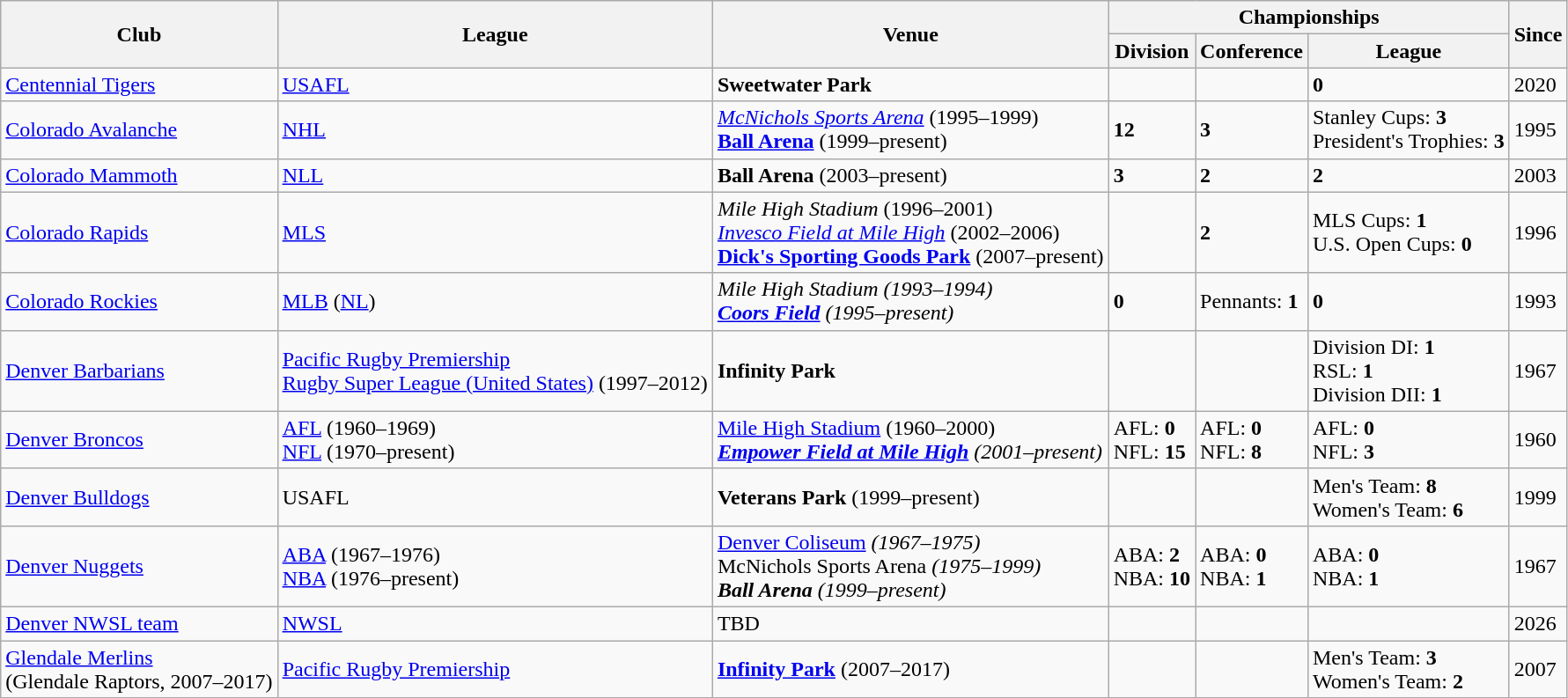<table class="wikitable">
<tr>
<th rowspan=2>Club</th>
<th rowspan=2>League</th>
<th rowspan=2>Venue</th>
<th colspan=3>Championships</th>
<th rowspan=2>Since</th>
</tr>
<tr>
<th>Division</th>
<th>Conference</th>
<th>League</th>
</tr>
<tr>
<td><a href='#'>Centennial Tigers</a></td>
<td><a href='#'>USAFL</a></td>
<td><strong>Sweetwater Park</strong></td>
<td></td>
<td></td>
<td><strong>0</strong></td>
<td>2020</td>
</tr>
<tr>
<td><a href='#'>Colorado Avalanche</a></td>
<td><a href='#'>NHL</a></td>
<td><em><a href='#'>McNichols Sports Arena</a></em> (1995–1999)<br><strong><a href='#'>Ball Arena</a></strong> (1999–present)</td>
<td><strong>12</strong></td>
<td><strong>3</strong></td>
<td>Stanley Cups: <strong>3</strong><br>President's Trophies: <strong>3</strong></td>
<td>1995</td>
</tr>
<tr>
<td><a href='#'>Colorado Mammoth</a></td>
<td><a href='#'>NLL</a></td>
<td><strong>Ball Arena</strong> (2003–present)</td>
<td><strong>3</strong></td>
<td><strong>2</strong></td>
<td><strong>2</strong></td>
<td>2003</td>
</tr>
<tr>
<td><a href='#'>Colorado Rapids</a></td>
<td><a href='#'>MLS</a></td>
<td><em>Mile High Stadium</em> (1996–2001)<br><em><a href='#'>Invesco Field at Mile High</a></em> (2002–2006)<br><strong><a href='#'>Dick's Sporting Goods Park</a></strong> (2007–present)</td>
<td></td>
<td><strong>2</strong></td>
<td>MLS Cups: <strong>1</strong><br>U.S. Open Cups: <strong>0</strong></td>
<td>1996</td>
</tr>
<tr>
<td><a href='#'>Colorado Rockies</a></td>
<td><a href='#'>MLB</a> (<a href='#'>NL</a>)</td>
<td><em>Mile High Stadium (1993–1994)<br><strong><a href='#'>Coors Field</a></strong> (1995–present)</td>
<td><strong>0</strong></td>
<td>Pennants: <strong>1</strong></td>
<td><strong>0</strong></td>
<td>1993</td>
</tr>
<tr>
<td><a href='#'>Denver Barbarians</a></td>
<td><a href='#'>Pacific Rugby Premiership</a><br><a href='#'>Rugby Super League (United States)</a> (1997–2012)</td>
<td><strong>Infinity Park</strong></td>
<td></td>
<td></td>
<td>Division DI: <strong>1</strong> <br>RSL: <strong>1</strong> <br>Division DII: <strong>1</strong></td>
<td>1967</td>
</tr>
<tr>
<td><a href='#'>Denver Broncos</a></td>
<td><a href='#'>AFL</a> (1960–1969)<br><a href='#'>NFL</a> (1970–present)</td>
<td></em><a href='#'>Mile High Stadium</a> (1960–2000)<em><br><strong><a href='#'>Empower Field at Mile High</a></strong> (2001–present)</td>
<td>AFL: <strong>0</strong><br>NFL: <strong>15</strong></td>
<td>AFL: <strong>0</strong><br>NFL: <strong>8</strong></td>
<td>AFL: <strong>0</strong><br>NFL: <strong>3</strong></td>
<td>1960</td>
</tr>
<tr>
<td><a href='#'>Denver Bulldogs</a></td>
<td>USAFL</td>
<td><strong>Veterans Park</strong> (1999–present)</td>
<td></td>
<td></td>
<td>Men's Team: <strong>8</strong><br>Women's Team: <strong>6</strong></td>
<td>1999</td>
</tr>
<tr>
<td><a href='#'>Denver Nuggets</a></td>
<td><a href='#'>ABA</a> (1967–1976)<br><a href='#'>NBA</a> (1976–present)</td>
<td></em><a href='#'>Denver Coliseum</a><em> (1967–1975)<br></em>McNichols Sports Arena<em> (1975–1999)<br><strong>Ball Arena</strong> (1999–present)</td>
<td>ABA: <strong>2</strong><br>NBA: <strong>10</strong></td>
<td>ABA: <strong>0</strong><br>NBA: <strong>1</strong></td>
<td>ABA: <strong>0</strong><br>NBA: <strong>1</strong></td>
<td>1967</td>
</tr>
<tr>
<td><a href='#'>Denver NWSL team</a></td>
<td><a href='#'>NWSL</a></td>
<td>TBD</td>
<td></td>
<td></td>
<td></td>
<td>2026</td>
</tr>
<tr>
<td><a href='#'>Glendale Merlins</a><br>(Glendale Raptors, 2007–2017)</td>
<td><a href='#'>Pacific Rugby Premiership</a></td>
<td><strong><a href='#'>Infinity Park</a></strong> (2007–2017)</td>
<td></td>
<td></td>
<td>Men's Team: <strong>3</strong><br>Women's Team: <strong>2</strong></td>
<td>2007</td>
</tr>
</table>
